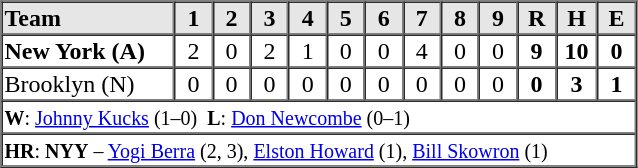<table border=1 cellspacing=0 width=425 style="margin-left:3em;">
<tr style="text-align:center; background-color:#e6e6e6;">
<th align=left width=125>Team</th>
<th width=25>1</th>
<th width=25>2</th>
<th width=25>3</th>
<th width=25>4</th>
<th width=25>5</th>
<th width=25>6</th>
<th width=25>7</th>
<th width=25>8</th>
<th width=25>9</th>
<th width=25>R</th>
<th width=25>H</th>
<th width=25>E</th>
</tr>
<tr style="text-align:center;">
<td align=left><strong>New York (A)</strong></td>
<td>2</td>
<td>0</td>
<td>2</td>
<td>1</td>
<td>0</td>
<td>0</td>
<td>4</td>
<td>0</td>
<td>0</td>
<td><strong>9</strong></td>
<td><strong>10</strong></td>
<td><strong>0</strong></td>
</tr>
<tr style="text-align:center;">
<td align=left>Brooklyn (N)</td>
<td>0</td>
<td>0</td>
<td>0</td>
<td>0</td>
<td>0</td>
<td>0</td>
<td>0</td>
<td>0</td>
<td>0</td>
<td><strong>0</strong></td>
<td><strong>3</strong></td>
<td><strong>1</strong></td>
</tr>
<tr style="text-align:left;">
<td colspan=13><small><strong>W</strong>: <a href='#'>Johnny Kucks</a> (1–0)  <strong>L</strong>: <a href='#'>Don Newcombe</a> (0–1)</small></td>
</tr>
<tr style="text-align:left;">
<td colspan=13><small><strong>HR</strong>: <strong>NYY</strong> – <a href='#'>Yogi Berra</a> (2, 3), <a href='#'>Elston Howard</a> (1), <a href='#'>Bill Skowron</a> (1)</small></td>
</tr>
</table>
